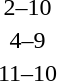<table style="text-align:center">
<tr>
<th width=200></th>
<th width=100></th>
<th width=200></th>
</tr>
<tr>
<td align=right></td>
<td>2–10</td>
<td align=left><strong></strong></td>
</tr>
<tr>
<td align=right></td>
<td>4–9</td>
<td align=left><strong></strong></td>
</tr>
<tr>
<td align=right><strong></strong></td>
<td>11–10</td>
<td align=left></td>
</tr>
</table>
